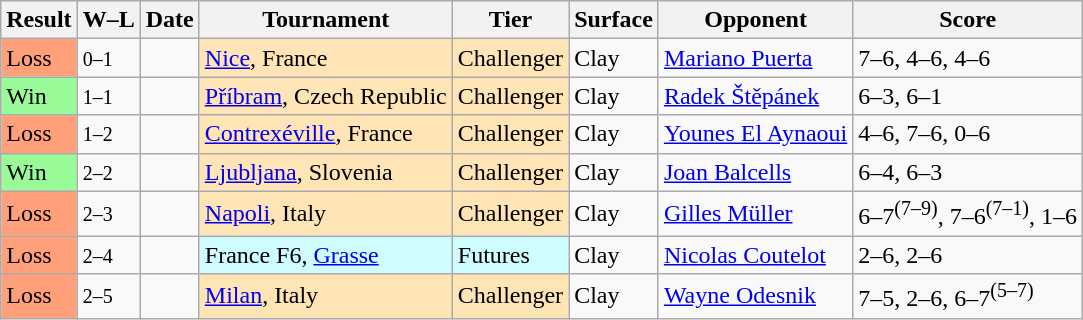<table class="sortable wikitable">
<tr>
<th>Result</th>
<th class="unsortable">W–L</th>
<th>Date</th>
<th>Tournament</th>
<th>Tier</th>
<th>Surface</th>
<th>Opponent</th>
<th class="unsortable">Score</th>
</tr>
<tr>
<td style="background:#ffa07a;">Loss</td>
<td><small>0–1</small></td>
<td></td>
<td style="background:moccasin;"><a href='#'>Nice</a>, France</td>
<td style="background:moccasin;">Challenger</td>
<td>Clay</td>
<td> <a href='#'>Mariano Puerta</a></td>
<td>7–6, 4–6, 4–6</td>
</tr>
<tr>
<td style="background:#98fb98;">Win</td>
<td><small>1–1</small></td>
<td></td>
<td style="background:moccasin;"><a href='#'>Příbram</a>, Czech Republic</td>
<td style="background:moccasin;">Challenger</td>
<td>Clay</td>
<td> <a href='#'>Radek Štěpánek</a></td>
<td>6–3, 6–1</td>
</tr>
<tr>
<td style="background:#ffa07a;">Loss</td>
<td><small>1–2</small></td>
<td></td>
<td style="background:moccasin;"><a href='#'>Contrexéville</a>, France</td>
<td style="background:moccasin;">Challenger</td>
<td>Clay</td>
<td> <a href='#'>Younes El Aynaoui</a></td>
<td>4–6, 7–6, 0–6</td>
</tr>
<tr>
<td style="background:#98fb98;">Win</td>
<td><small>2–2</small></td>
<td></td>
<td style="background:moccasin;"><a href='#'>Ljubljana</a>, Slovenia</td>
<td style="background:moccasin;">Challenger</td>
<td>Clay</td>
<td> <a href='#'>Joan Balcells</a></td>
<td>6–4, 6–3</td>
</tr>
<tr>
<td style="background:#ffa07a;">Loss</td>
<td><small>2–3</small></td>
<td></td>
<td style="background:moccasin;"><a href='#'>Napoli</a>, Italy</td>
<td style="background:moccasin;">Challenger</td>
<td>Clay</td>
<td> <a href='#'>Gilles Müller</a></td>
<td>6–7<sup>(7–9)</sup>, 7–6<sup>(7–1)</sup>, 1–6</td>
</tr>
<tr>
<td style="background:#ffa07a;">Loss</td>
<td><small>2–4</small></td>
<td></td>
<td style="background:#cffcff;">France F6, <a href='#'>Grasse</a></td>
<td style="background:#cffcff;">Futures</td>
<td>Clay</td>
<td> <a href='#'>Nicolas Coutelot</a></td>
<td>2–6, 2–6</td>
</tr>
<tr>
<td style="background:#ffa07a;">Loss</td>
<td><small>2–5</small></td>
<td></td>
<td style="background:moccasin;"><a href='#'>Milan</a>, Italy</td>
<td style="background:moccasin;">Challenger</td>
<td>Clay</td>
<td> <a href='#'>Wayne Odesnik</a></td>
<td>7–5, 2–6, 6–7<sup>(5–7)</sup></td>
</tr>
</table>
